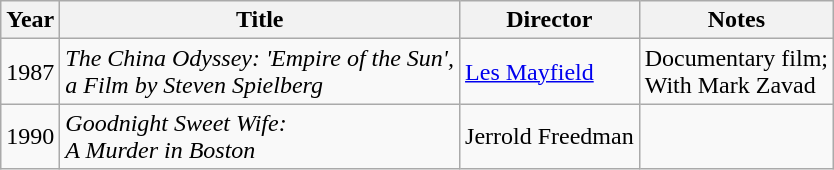<table class="wikitable">
<tr>
<th>Year</th>
<th>Title</th>
<th>Director</th>
<th>Notes</th>
</tr>
<tr>
<td>1987</td>
<td><em>The China Odyssey: 'Empire of the Sun',<br>a Film by Steven Spielberg</em></td>
<td><a href='#'>Les Mayfield</a></td>
<td>Documentary film;<br>With Mark Zavad</td>
</tr>
<tr>
<td>1990</td>
<td><em>Goodnight Sweet Wife:<br>A Murder in Boston</em></td>
<td>Jerrold Freedman</td>
<td></td>
</tr>
</table>
